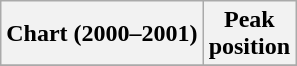<table class="wikitable plainrowheaders">
<tr>
<th>Chart (2000–2001)</th>
<th>Peak<br>position</th>
</tr>
<tr>
</tr>
</table>
